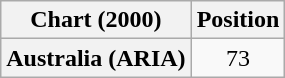<table class="wikitable plainrowheaders" style="text-align:center">
<tr>
<th>Chart (2000)</th>
<th>Position</th>
</tr>
<tr>
<th scope="row">Australia (ARIA)</th>
<td>73</td>
</tr>
</table>
